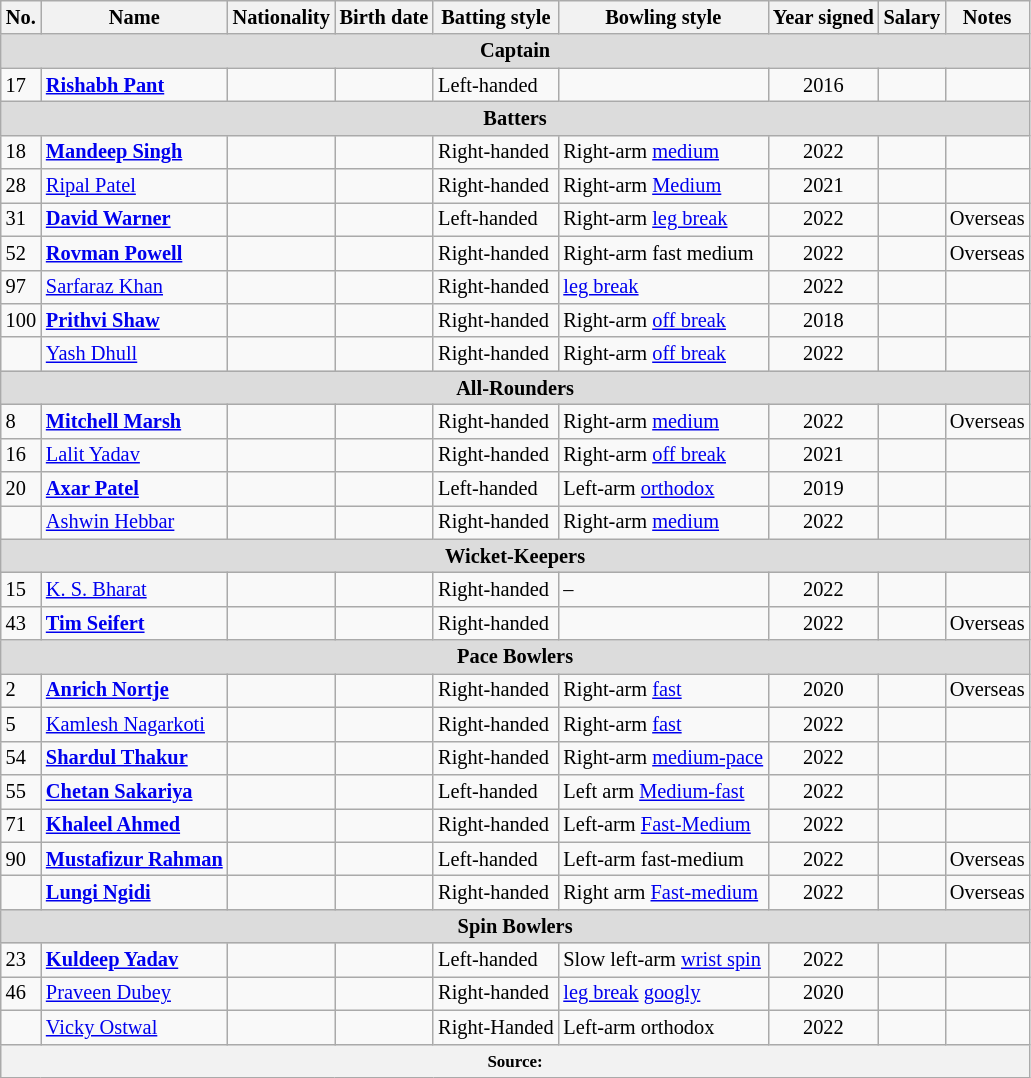<table class="wikitable" style="font-size:85%;">
<tr>
<th>No.</th>
<th>Name</th>
<th>Nationality</th>
<th>Birth date</th>
<th>Batting style</th>
<th>Bowling style</th>
<th>Year signed</th>
<th>Salary</th>
<th>Notes</th>
</tr>
<tr>
<th colspan="9" style="background: #DCDCDC; text-align:center">Captain</th>
</tr>
<tr>
<td>17</td>
<td><strong><a href='#'>Rishabh Pant</a></strong></td>
<td></td>
<td></td>
<td>Left-handed</td>
<td></td>
<td style="text-align:center;">2016</td>
<td style="text-align:right;"></td>
<td></td>
</tr>
<tr>
<th colspan="9" style="background: #DCDCDC; text-align:center">Batters</th>
</tr>
<tr>
<td>18</td>
<td><strong><a href='#'>Mandeep Singh</a></strong></td>
<td></td>
<td></td>
<td>Right-handed</td>
<td>Right-arm <a href='#'>medium</a></td>
<td style="text-align:center;">2022</td>
<td style="text-align:right;"></td>
<td></td>
</tr>
<tr>
<td>28</td>
<td><a href='#'>Ripal Patel</a></td>
<td></td>
<td></td>
<td>Right-handed</td>
<td>Right-arm <a href='#'>Medium</a></td>
<td style="text-align:center">2021</td>
<td style="text-align:right;"></td>
<td></td>
</tr>
<tr>
<td>31</td>
<td><strong><a href='#'>David Warner</a></strong></td>
<td></td>
<td></td>
<td>Left-handed</td>
<td>Right-arm <a href='#'>leg break</a></td>
<td style="text-align:center;">2022</td>
<td style="text-align:right;"></td>
<td>Overseas</td>
</tr>
<tr>
<td>52</td>
<td><strong><a href='#'>Rovman Powell</a></strong></td>
<td></td>
<td></td>
<td>Right-handed</td>
<td>Right-arm fast medium</td>
<td style="text-align:center">2022</td>
<td style="text-align:right;"></td>
<td>Overseas</td>
</tr>
<tr>
<td>97</td>
<td><a href='#'>Sarfaraz Khan</a></td>
<td></td>
<td></td>
<td>Right-handed</td>
<td><a href='#'>leg break</a></td>
<td style="text-align:center;">2022</td>
<td style="text-align:right;"></td>
<td></td>
</tr>
<tr>
<td>100</td>
<td><strong><a href='#'>Prithvi Shaw</a></strong></td>
<td></td>
<td></td>
<td>Right-handed</td>
<td>Right-arm <a href='#'>off break</a></td>
<td style="text-align:center;">2018</td>
<td style="text-align:right;"></td>
<td></td>
</tr>
<tr>
<td></td>
<td><a href='#'>Yash Dhull</a></td>
<td></td>
<td></td>
<td>Right-handed</td>
<td>Right-arm <a href='#'>off break</a></td>
<td style="text-align:center">2022</td>
<td style="text-align:right;"></td>
<td></td>
</tr>
<tr>
<th colspan="9" style="background: #DCDCDC; text-align:center">All-Rounders</th>
</tr>
<tr>
<td>8</td>
<td><strong><a href='#'>Mitchell Marsh</a></strong></td>
<td></td>
<td></td>
<td>Right-handed</td>
<td>Right-arm <a href='#'>medium</a></td>
<td style="text-align:center;">2022</td>
<td style="text-align:right;"></td>
<td>Overseas</td>
</tr>
<tr>
<td>16</td>
<td><a href='#'>Lalit Yadav</a></td>
<td></td>
<td></td>
<td>Right-handed</td>
<td>Right-arm <a href='#'>off break</a></td>
<td style="text-align:center;">2021</td>
<td style="text-align:right;"></td>
<td></td>
</tr>
<tr>
<td>20</td>
<td><strong><a href='#'>Axar Patel</a></strong></td>
<td></td>
<td></td>
<td>Left-handed</td>
<td>Left-arm <a href='#'>orthodox</a></td>
<td style="text-align:center;">2019</td>
<td style="text-align:right;"></td>
<td></td>
</tr>
<tr>
<td></td>
<td><a href='#'>Ashwin Hebbar</a></td>
<td></td>
<td></td>
<td>Right-handed</td>
<td>Right-arm <a href='#'>medium</a></td>
<td style="text-align:center;">2022</td>
<td style="text-align:right;"></td>
<td></td>
</tr>
<tr>
<th colspan="9" style="background: #DCDCDC; text-align:center">Wicket-Keepers</th>
</tr>
<tr>
<td>15</td>
<td><a href='#'>K. S. Bharat</a></td>
<td></td>
<td></td>
<td>Right-handed</td>
<td>–</td>
<td style="text-align:center;">2022</td>
<td></td>
</tr>
<tr>
<td>43</td>
<td><strong><a href='#'>Tim Seifert</a></strong></td>
<td></td>
<td></td>
<td>Right-handed</td>
<td></td>
<td style="text-align:center">2022</td>
<td style="text-align:right"></td>
<td>Overseas</td>
</tr>
<tr>
<th colspan="9" style="background:#dcdcdc; text-align:center;">Pace Bowlers</th>
</tr>
<tr>
<td>2</td>
<td><strong><a href='#'>Anrich Nortje</a></strong></td>
<td></td>
<td></td>
<td>Right-handed</td>
<td>Right-arm <a href='#'>fast</a></td>
<td style="text-align:center;">2020</td>
<td style="text-align:right;"></td>
<td>Overseas</td>
</tr>
<tr>
<td>5</td>
<td><a href='#'>Kamlesh Nagarkoti</a></td>
<td></td>
<td></td>
<td>Right-handed</td>
<td>Right-arm <a href='#'>fast</a></td>
<td style="text-align:center;">2022</td>
<td style="text-align:right;"></td>
<td></td>
</tr>
<tr>
<td>54</td>
<td><strong><a href='#'>Shardul Thakur</a></strong></td>
<td></td>
<td></td>
<td>Right-handed</td>
<td>Right-arm <a href='#'>medium-pace</a></td>
<td style="text-align:center">2022</td>
<td style="text-align:right;"></td>
<td></td>
</tr>
<tr>
<td>55</td>
<td><strong><a href='#'>Chetan Sakariya</a></strong></td>
<td></td>
<td></td>
<td>Left-handed</td>
<td>Left arm <a href='#'>Medium-fast</a></td>
<td style="text-align:center;">2022</td>
<td style="text-align:right;"></td>
<td></td>
</tr>
<tr>
<td>71</td>
<td><strong><a href='#'>Khaleel Ahmed</a></strong></td>
<td></td>
<td></td>
<td>Right-handed</td>
<td>Left-arm <a href='#'>Fast-Medium</a></td>
<td style="text-align:center;">2022</td>
<td style="text-align:right;"></td>
<td></td>
</tr>
<tr>
<td>90</td>
<td><strong><a href='#'>Mustafizur Rahman</a></strong></td>
<td></td>
<td></td>
<td>Left-handed</td>
<td>Left-arm fast-medium</td>
<td style="text-align:center;">2022</td>
<td style="text-align:right;"></td>
<td>Overseas</td>
</tr>
<tr>
<td></td>
<td><strong><a href='#'>Lungi Ngidi</a></strong></td>
<td></td>
<td></td>
<td>Right-handed</td>
<td>Right arm <a href='#'>Fast-medium</a></td>
<td style="text-align:center;">2022</td>
<td style="text-align:right;"></td>
<td>Overseas</td>
</tr>
<tr>
<th colspan="9" style="background:#dcdcdc; text-align:center;">Spin Bowlers</th>
</tr>
<tr>
<td>23</td>
<td><strong><a href='#'>Kuldeep Yadav</a></strong></td>
<td></td>
<td></td>
<td>Left-handed</td>
<td>Slow left-arm <a href='#'>wrist spin</a></td>
<td style="text-align:center;">2022</td>
<td style="text-align:right;"></td>
<td></td>
</tr>
<tr>
<td>46</td>
<td><a href='#'>Praveen Dubey</a></td>
<td></td>
<td></td>
<td>Right-handed</td>
<td><a href='#'>leg break</a> <a href='#'>googly</a></td>
<td style="text-align:center">2020</td>
<td style="text-align:right;"></td>
<td></td>
</tr>
<tr>
<td></td>
<td><a href='#'>Vicky Ostwal</a></td>
<td></td>
<td></td>
<td>Right-Handed</td>
<td>Left-arm orthodox</td>
<td style="text-align:center;">2022</td>
<td style="text-align:right;"></td>
<td></td>
</tr>
<tr>
<th colspan="11" style="text-align: center;"><small>Source:</small></th>
</tr>
</table>
